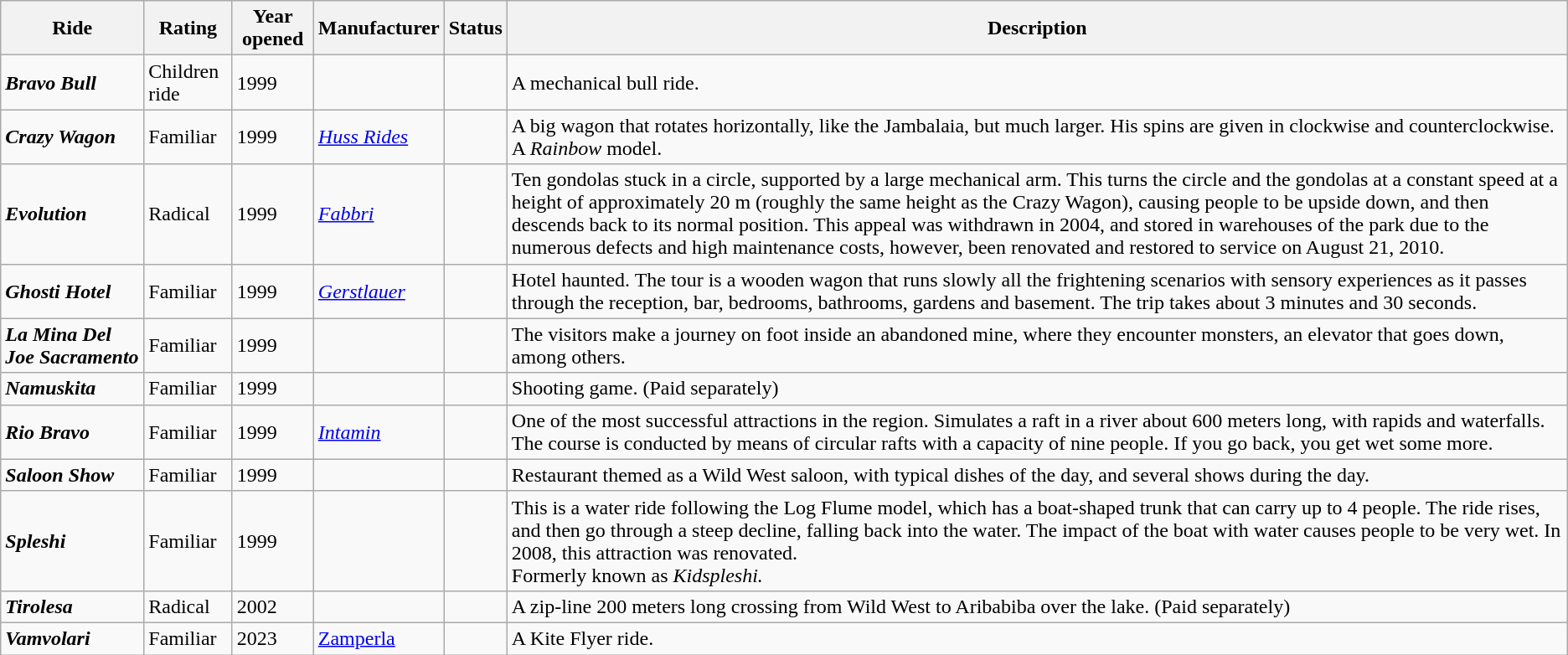<table class="wikitable">
<tr>
<th>Ride</th>
<th>Rating</th>
<th>Year opened</th>
<th>Manufacturer</th>
<th>Status</th>
<th>Description</th>
</tr>
<tr>
<td><strong><em>Bravo Bull</em></strong></td>
<td>Children ride</td>
<td>1999</td>
<td></td>
<td></td>
<td>A mechanical bull ride.</td>
</tr>
<tr>
<td><strong><em>Crazy Wagon</em></strong></td>
<td>Familiar</td>
<td>1999</td>
<td><a href='#'><em>Huss Rides</em></a></td>
<td></td>
<td>A big wagon that rotates horizontally, like the Jambalaia, but much larger. His spins are given in clockwise and counterclockwise. A <em>Rainbow</em> model.</td>
</tr>
<tr>
<td><strong><em>Evolution</em></strong></td>
<td>Radical</td>
<td>1999</td>
<td><a href='#'><em>Fabbri</em></a></td>
<td></td>
<td>Ten gondolas stuck in a circle, supported by a large mechanical arm. This turns the circle and the gondolas at a constant speed at a height of approximately 20 m (roughly the same height as the Crazy Wagon), causing people to be upside down, and then descends back to its normal position. This appeal was withdrawn in 2004, and stored in warehouses of the park due to the numerous defects and high maintenance costs, however, been renovated and restored to service on August 21, 2010.</td>
</tr>
<tr>
<td><strong><em>Ghosti Hotel</em></strong></td>
<td>Familiar</td>
<td>1999</td>
<td><em><a href='#'>Gerstlauer</a></em></td>
<td></td>
<td>Hotel haunted. The tour is a wooden wagon that runs slowly all the frightening scenarios with sensory experiences as it passes through the reception, bar, bedrooms, bathrooms, gardens and basement. The trip takes about 3 minutes and 30 seconds.</td>
</tr>
<tr>
<td><strong><em>La Mina Del Joe Sacramento</em></strong></td>
<td>Familiar</td>
<td>1999</td>
<td></td>
<td></td>
<td>The visitors make a journey on foot inside an abandoned mine, where they encounter monsters, an elevator that goes down, among others.</td>
</tr>
<tr>
<td><strong><em>Namuskita</em></strong></td>
<td>Familiar</td>
<td>1999</td>
<td></td>
<td></td>
<td>Shooting game. (Paid separately)</td>
</tr>
<tr>
<td><strong><em>Rio Bravo</em></strong></td>
<td>Familiar</td>
<td>1999</td>
<td><em><a href='#'>Intamin</a></em></td>
<td></td>
<td>One of the most successful attractions in the region. Simulates a raft in a river about 600 meters long, with rapids and waterfalls. The course is conducted by means of circular rafts with a capacity of nine people. If you go back, you get wet some more.</td>
</tr>
<tr>
<td><strong><em>Saloon Show</em></strong></td>
<td>Familiar</td>
<td>1999</td>
<td></td>
<td></td>
<td>Restaurant themed as a Wild West saloon, with typical dishes of the day, and several shows during the day.</td>
</tr>
<tr>
<td><strong><em>Spleshi</em></strong></td>
<td>Familiar</td>
<td>1999</td>
<td></td>
<td></td>
<td>This is a water ride following the Log Flume model, which has a boat-shaped trunk that can carry up to 4 people. The ride rises, and then go through a steep decline, falling back into the water. The impact of the boat with water causes people to be very wet. In 2008, this attraction was renovated.<br>Formerly known as <em>Kidspleshi.</em></td>
</tr>
<tr>
<td><strong><em>Tirolesa</em></strong></td>
<td>Radical</td>
<td>2002</td>
<td></td>
<td></td>
<td>A zip-line 200 meters long crossing from Wild West to Aribabiba over the lake. (Paid separately)</td>
</tr>
<tr>
<td><strong><em>Vamvolari</em></strong></td>
<td>Familiar</td>
<td>2023</td>
<td><a href='#'>Zamperla</a></td>
<td></td>
<td>A Kite Flyer ride.</td>
</tr>
</table>
